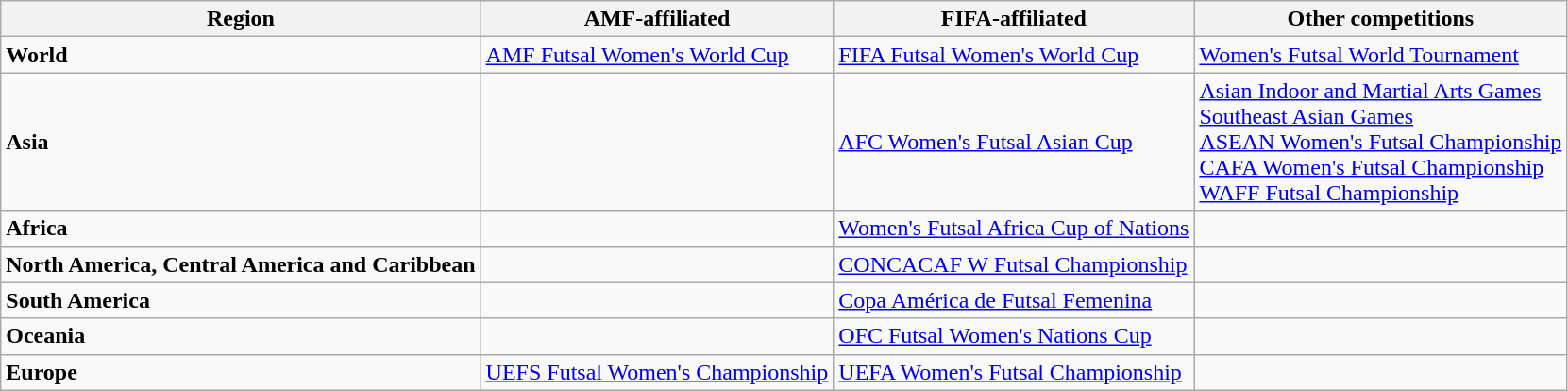<table class="wikitable">
<tr>
<th>Region</th>
<th>AMF-affiliated</th>
<th>FIFA-affiliated</th>
<th>Other competitions</th>
</tr>
<tr>
<td><strong>World</strong></td>
<td><a href='#'>AMF Futsal Women's World Cup</a></td>
<td><a href='#'>FIFA Futsal Women's World Cup</a></td>
<td><a href='#'>Women's Futsal World Tournament</a></td>
</tr>
<tr>
<td><strong>Asia</strong></td>
<td></td>
<td><a href='#'>AFC Women's Futsal Asian Cup</a></td>
<td><a href='#'>Asian Indoor and Martial Arts Games</a><br><a href='#'>Southeast Asian Games</a><br><a href='#'>ASEAN Women's Futsal Championship</a><br><a href='#'>CAFA Women's Futsal Championship</a><br><a href='#'>WAFF Futsal Championship</a></td>
</tr>
<tr>
<td><strong>Africa</strong></td>
<td></td>
<td><a href='#'>Women's Futsal Africa Cup of Nations</a></td>
<td></td>
</tr>
<tr>
<td><strong>North America, Central America and Caribbean</strong></td>
<td></td>
<td><a href='#'>CONCACAF W Futsal Championship</a></td>
<td></td>
</tr>
<tr>
<td><strong>South America</strong></td>
<td></td>
<td><a href='#'>Copa América de Futsal Femenina</a></td>
<td></td>
</tr>
<tr>
<td><strong>Oceania</strong></td>
<td></td>
<td><a href='#'>OFC Futsal Women's Nations Cup</a></td>
<td></td>
</tr>
<tr>
<td><strong>Europe</strong></td>
<td><a href='#'>UEFS Futsal Women's Championship</a></td>
<td><a href='#'>UEFA Women's Futsal Championship</a></td>
<td></td>
</tr>
</table>
